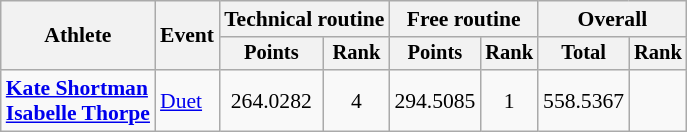<table class="wikitable" style="font-size:90%">
<tr>
<th rowspan="2">Athlete</th>
<th rowspan="2">Event</th>
<th colspan=2>Technical routine</th>
<th colspan=2>Free routine</th>
<th colspan=2>Overall</th>
</tr>
<tr style="font-size:95%">
<th>Points</th>
<th>Rank</th>
<th>Points</th>
<th>Rank</th>
<th>Total</th>
<th>Rank</th>
</tr>
<tr align=center>
<td align=left><strong><a href='#'>Kate Shortman</a><br><a href='#'>Isabelle Thorpe</a></strong></td>
<td align=left><a href='#'>Duet</a></td>
<td>264.0282</td>
<td>4</td>
<td>294.5085</td>
<td>1</td>
<td>558.5367</td>
<td></td>
</tr>
</table>
